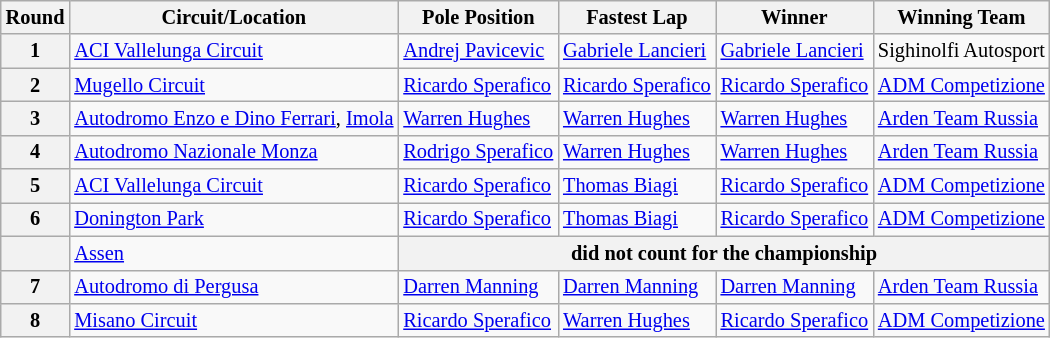<table class="wikitable" style="font-size: 85%;">
<tr>
<th>Round</th>
<th>Circuit/Location</th>
<th>Pole Position</th>
<th>Fastest Lap</th>
<th>Winner</th>
<th>Winning Team</th>
</tr>
<tr>
<th>1</th>
<td> <a href='#'>ACI Vallelunga Circuit</a></td>
<td> <a href='#'>Andrej Pavicevic</a></td>
<td> <a href='#'>Gabriele Lancieri</a></td>
<td> <a href='#'>Gabriele Lancieri</a></td>
<td> Sighinolfi Autosport</td>
</tr>
<tr>
<th>2</th>
<td> <a href='#'>Mugello Circuit</a></td>
<td nowrap> <a href='#'>Ricardo Sperafico</a></td>
<td nowrap> <a href='#'>Ricardo Sperafico</a></td>
<td nowrap> <a href='#'>Ricardo Sperafico</a></td>
<td> <a href='#'>ADM Competizione</a></td>
</tr>
<tr>
<th>3</th>
<td nowrap> <a href='#'>Autodromo Enzo e Dino Ferrari</a>, <a href='#'>Imola</a></td>
<td> <a href='#'>Warren Hughes</a></td>
<td> <a href='#'>Warren Hughes</a></td>
<td> <a href='#'>Warren Hughes</a></td>
<td> <a href='#'>Arden Team Russia</a></td>
</tr>
<tr>
<th>4</th>
<td> <a href='#'>Autodromo Nazionale Monza</a></td>
<td> <a href='#'>Rodrigo Sperafico</a></td>
<td> <a href='#'>Warren Hughes</a></td>
<td> <a href='#'>Warren Hughes</a></td>
<td> <a href='#'>Arden Team Russia</a></td>
</tr>
<tr>
<th>5</th>
<td> <a href='#'>ACI Vallelunga Circuit</a></td>
<td> <a href='#'>Ricardo Sperafico</a></td>
<td> <a href='#'>Thomas Biagi</a></td>
<td> <a href='#'>Ricardo Sperafico</a></td>
<td> <a href='#'>ADM Competizione</a></td>
</tr>
<tr>
<th>6</th>
<td>  <a href='#'>Donington Park</a></td>
<td> <a href='#'>Ricardo Sperafico</a></td>
<td> <a href='#'>Thomas Biagi</a></td>
<td> <a href='#'>Ricardo Sperafico</a></td>
<td> <a href='#'>ADM Competizione</a></td>
</tr>
<tr>
<th></th>
<td> <a href='#'>Assen</a></td>
<th colspan=8 align=center>did not count for the championship</th>
</tr>
<tr>
<th>7</th>
<td> <a href='#'>Autodromo di Pergusa</a></td>
<td> <a href='#'>Darren Manning</a></td>
<td> <a href='#'>Darren Manning</a></td>
<td> <a href='#'>Darren Manning</a></td>
<td nowrap> <a href='#'>Arden Team Russia</a></td>
</tr>
<tr>
<th>8</th>
<td> <a href='#'>Misano Circuit</a></td>
<td> <a href='#'>Ricardo Sperafico</a></td>
<td> <a href='#'>Warren Hughes</a></td>
<td> <a href='#'>Ricardo Sperafico</a></td>
<td> <a href='#'>ADM Competizione</a></td>
</tr>
</table>
